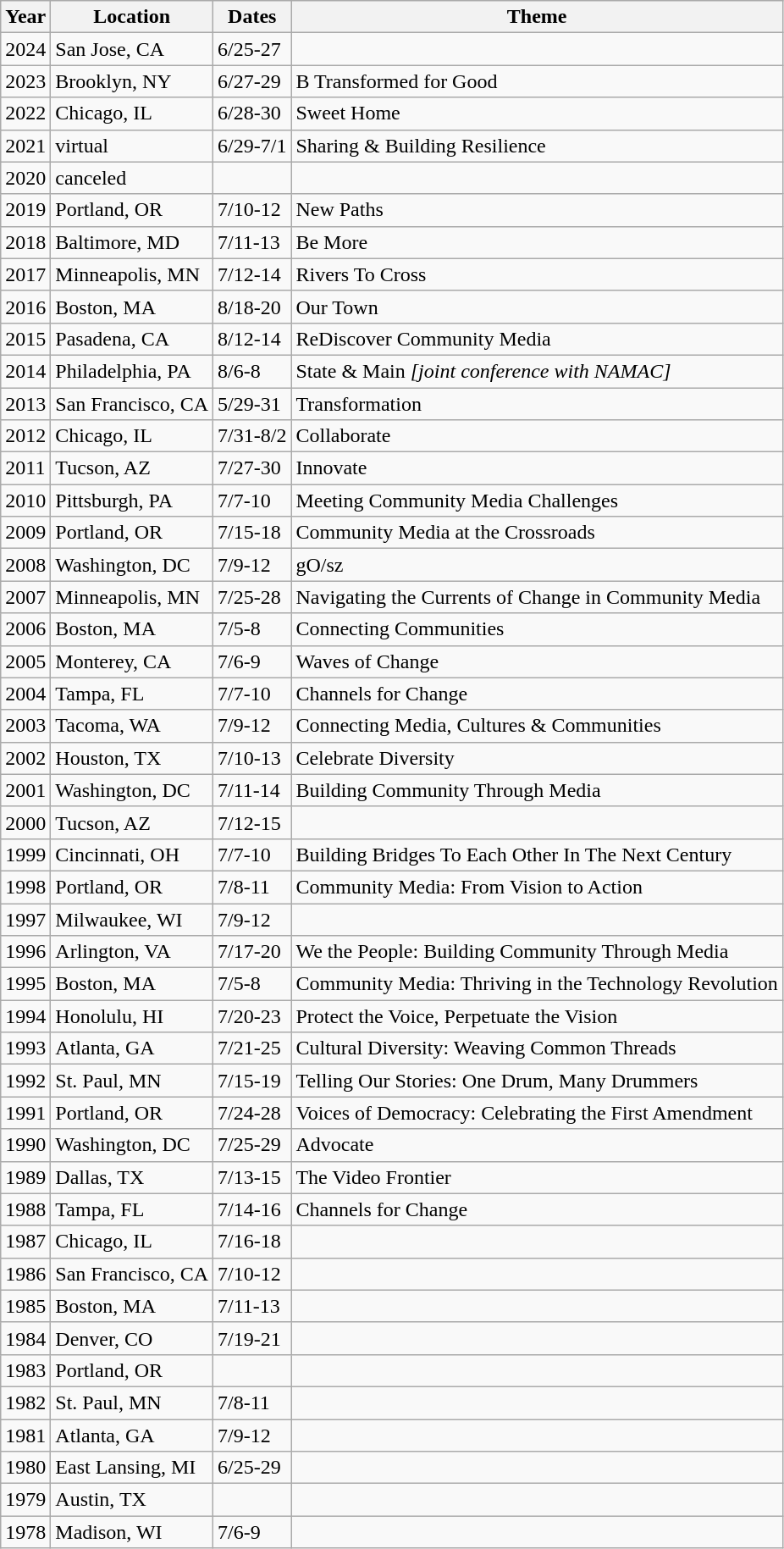<table class="wikitable sortable plainrowheaders">
<tr>
<th>Year</th>
<th>Location</th>
<th>Dates</th>
<th>Theme</th>
</tr>
<tr>
<td>2024</td>
<td>San Jose, CA</td>
<td>6/25-27</td>
<td></td>
</tr>
<tr>
<td>2023</td>
<td>Brooklyn, NY</td>
<td>6/27-29</td>
<td>B Transformed for Good</td>
</tr>
<tr>
<td>2022</td>
<td>Chicago, IL</td>
<td>6/28-30</td>
<td>Sweet Home</td>
</tr>
<tr>
<td>2021</td>
<td>virtual</td>
<td>6/29-7/1</td>
<td>Sharing & Building Resilience</td>
</tr>
<tr>
<td>2020</td>
<td>canceled</td>
<td></td>
<td></td>
</tr>
<tr>
<td>2019</td>
<td>Portland, OR</td>
<td>7/10-12</td>
<td>New Paths</td>
</tr>
<tr>
<td>2018</td>
<td>Baltimore, MD</td>
<td>7/11-13</td>
<td>Be More</td>
</tr>
<tr>
<td>2017</td>
<td>Minneapolis, MN</td>
<td>7/12-14</td>
<td>Rivers To Cross</td>
</tr>
<tr>
<td>2016</td>
<td>Boston, MA</td>
<td>8/18-20</td>
<td>Our Town</td>
</tr>
<tr>
<td>2015</td>
<td>Pasadena, CA</td>
<td>8/12-14</td>
<td>ReDiscover Community Media</td>
</tr>
<tr>
<td>2014</td>
<td>Philadelphia, PA</td>
<td>8/6-8</td>
<td>State & Main <em>[joint conference with NAMAC]</em></td>
</tr>
<tr>
<td>2013</td>
<td>San Francisco, CA</td>
<td>5/29-31</td>
<td>Transformation</td>
</tr>
<tr>
<td>2012</td>
<td>Chicago, IL</td>
<td>7/31-8/2</td>
<td>Collaborate</td>
</tr>
<tr>
<td>2011</td>
<td>Tucson, AZ</td>
<td>7/27-30</td>
<td>Innovate</td>
</tr>
<tr>
<td>2010</td>
<td>Pittsburgh, PA</td>
<td>7/7-10</td>
<td>Meeting Community Media Challenges</td>
</tr>
<tr>
<td>2009</td>
<td>Portland, OR</td>
<td>7/15-18</td>
<td>Community Media at the Crossroads</td>
</tr>
<tr>
<td>2008</td>
<td>Washington, DC</td>
<td>7/9-12</td>
<td>gO/sz</td>
</tr>
<tr>
<td>2007</td>
<td>Minneapolis, MN</td>
<td>7/25-28</td>
<td>Navigating the Currents of Change in Community Media</td>
</tr>
<tr>
<td>2006</td>
<td>Boston, MA</td>
<td>7/5-8</td>
<td>Connecting Communities</td>
</tr>
<tr>
<td>2005</td>
<td>Monterey, CA</td>
<td>7/6-9</td>
<td>Waves of Change</td>
</tr>
<tr>
<td>2004</td>
<td>Tampa, FL</td>
<td>7/7-10</td>
<td>Channels for Change</td>
</tr>
<tr>
<td>2003</td>
<td>Tacoma, WA</td>
<td>7/9-12</td>
<td>Connecting Media, Cultures & Communities</td>
</tr>
<tr>
<td>2002</td>
<td>Houston, TX</td>
<td>7/10-13</td>
<td>Celebrate Diversity</td>
</tr>
<tr>
<td>2001</td>
<td>Washington, DC</td>
<td>7/11-14</td>
<td>Building Community Through Media</td>
</tr>
<tr>
<td>2000</td>
<td>Tucson, AZ</td>
<td>7/12-15</td>
<td></td>
</tr>
<tr>
<td>1999</td>
<td>Cincinnati, OH</td>
<td>7/7-10</td>
<td>Building Bridges To Each Other In The Next Century</td>
</tr>
<tr>
<td>1998</td>
<td>Portland, OR</td>
<td>7/8-11</td>
<td>Community Media: From Vision to Action</td>
</tr>
<tr>
<td>1997</td>
<td>Milwaukee, WI</td>
<td>7/9-12</td>
<td></td>
</tr>
<tr>
<td>1996</td>
<td>Arlington, VA</td>
<td>7/17-20</td>
<td>We the People: Building Community Through Media</td>
</tr>
<tr>
<td>1995</td>
<td>Boston, MA</td>
<td>7/5-8</td>
<td>Community Media: Thriving in the Technology Revolution</td>
</tr>
<tr>
<td>1994</td>
<td>Honolulu, HI</td>
<td>7/20-23</td>
<td>Protect the Voice, Perpetuate the Vision</td>
</tr>
<tr>
<td>1993</td>
<td>Atlanta, GA</td>
<td>7/21-25</td>
<td>Cultural Diversity: Weaving Common Threads</td>
</tr>
<tr>
<td>1992</td>
<td>St. Paul, MN</td>
<td>7/15-19</td>
<td>Telling Our Stories: One Drum, Many Drummers</td>
</tr>
<tr>
<td>1991</td>
<td>Portland, OR</td>
<td>7/24-28</td>
<td>Voices of Democracy: Celebrating the First Amendment</td>
</tr>
<tr>
<td>1990</td>
<td>Washington, DC</td>
<td>7/25-29</td>
<td>Advocate</td>
</tr>
<tr>
<td>1989</td>
<td>Dallas, TX</td>
<td>7/13-15</td>
<td>The Video Frontier</td>
</tr>
<tr>
<td>1988</td>
<td>Tampa, FL</td>
<td>7/14-16</td>
<td>Channels for Change</td>
</tr>
<tr>
<td>1987</td>
<td>Chicago, IL</td>
<td>7/16-18</td>
<td></td>
</tr>
<tr>
<td>1986</td>
<td>San Francisco, CA</td>
<td>7/10-12</td>
<td></td>
</tr>
<tr>
<td>1985</td>
<td>Boston, MA</td>
<td>7/11-13</td>
<td></td>
</tr>
<tr>
<td>1984</td>
<td>Denver, CO</td>
<td>7/19-21</td>
<td></td>
</tr>
<tr>
<td>1983</td>
<td>Portland, OR</td>
<td></td>
<td></td>
</tr>
<tr>
<td>1982</td>
<td>St. Paul, MN</td>
<td>7/8-11</td>
<td></td>
</tr>
<tr>
<td>1981</td>
<td>Atlanta, GA</td>
<td>7/9-12</td>
<td></td>
</tr>
<tr>
<td>1980</td>
<td>East Lansing, MI</td>
<td>6/25-29</td>
<td></td>
</tr>
<tr>
<td>1979</td>
<td>Austin, TX</td>
<td></td>
<td></td>
</tr>
<tr>
<td>1978</td>
<td>Madison, WI</td>
<td>7/6-9</td>
<td></td>
</tr>
</table>
